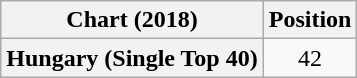<table class="wikitable plainrowheaders" style="text-align:center">
<tr>
<th scope="col">Chart (2018)</th>
<th scope="col">Position</th>
</tr>
<tr>
<th scope="row">Hungary (Single Top 40)</th>
<td>42</td>
</tr>
</table>
